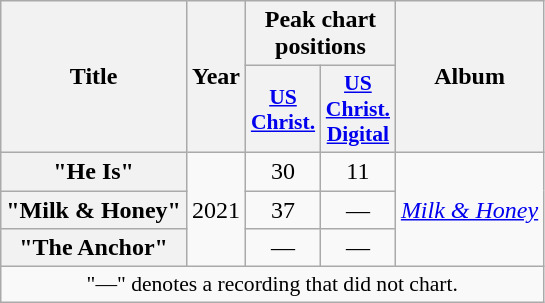<table class="wikitable plainrowheaders" style=text-align:center;>
<tr>
<th scope="col" rowspan="2">Title</th>
<th scope="col" rowspan="2">Year</th>
<th scope="col" colspan="2">Peak chart positions</th>
<th scope="col" rowspan="2">Album</th>
</tr>
<tr>
<th scope="col" style="width:3em;font-size:90%;"><a href='#'>US<br>Christ.</a><br></th>
<th scope="col" style="width:3em;font-size:90%;"><a href='#'>US Christ.<br>Digital</a><br></th>
</tr>
<tr>
<th scope="row">"He Is"</th>
<td rowspan="3">2021</td>
<td>30</td>
<td>11</td>
<td rowspan="3"><em><a href='#'>Milk & Honey</a></em></td>
</tr>
<tr>
<th scope="row">"Milk & Honey"</th>
<td>37</td>
<td>—</td>
</tr>
<tr>
<th scope="row">"The Anchor"</th>
<td>—</td>
<td>—</td>
</tr>
<tr>
<td colspan="5" style="font-size:90%">"—" denotes a recording that did not chart.</td>
</tr>
</table>
